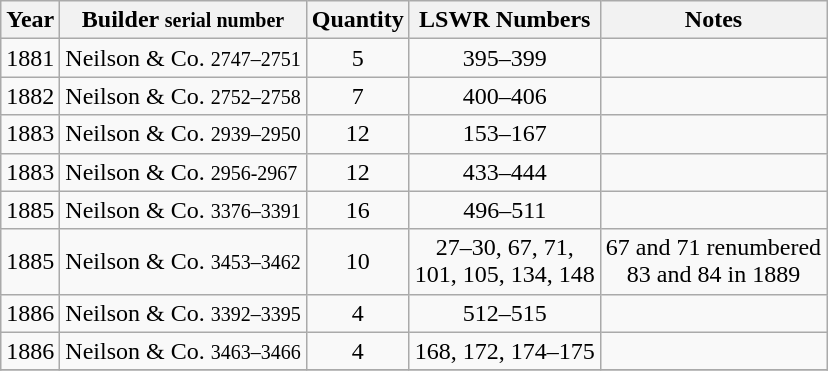<table class="wikitable" style=text-align:center>
<tr>
<th>Year</th>
<th>Builder <small>serial number</small></th>
<th>Quantity</th>
<th>LSWR Numbers</th>
<th>Notes</th>
</tr>
<tr>
<td>1881</td>
<td style="text-align:left">Neilson & Co. <small>2747–2751</small></td>
<td>5</td>
<td>395–399</td>
<td></td>
</tr>
<tr>
<td>1882</td>
<td style="text-align:left">Neilson & Co. <small>2752–2758</small></td>
<td>7</td>
<td>400–406</td>
<td></td>
</tr>
<tr>
<td>1883</td>
<td style="text-align:left">Neilson & Co. <small>2939–2950</small></td>
<td>12</td>
<td>153–167</td>
<td></td>
</tr>
<tr>
<td>1883</td>
<td style="text-align:left">Neilson & Co. <small>2956-2967</small></td>
<td>12</td>
<td>433–444</td>
<td></td>
</tr>
<tr>
<td>1885</td>
<td style="text-align:left">Neilson & Co. <small>3376–3391</small></td>
<td>16</td>
<td>496–511</td>
<td></td>
</tr>
<tr>
<td>1885</td>
<td style="text-align:left">Neilson & Co. <small>3453–3462</small></td>
<td>10</td>
<td>27–30, 67, 71,<br>101, 105, 134, 148</td>
<td>67 and 71 renumbered<br>83 and 84 in 1889</td>
</tr>
<tr>
<td>1886</td>
<td style="text-align:left">Neilson & Co. <small>3392–3395</small></td>
<td>4</td>
<td>512–515</td>
<td></td>
</tr>
<tr>
<td>1886</td>
<td style="text-align:left">Neilson & Co. <small>3463–3466</small></td>
<td>4</td>
<td>168, 172, 174–175</td>
<td></td>
</tr>
<tr>
</tr>
</table>
